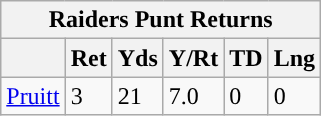<table class="wikitable">
<tr>
<th colspan="6">Raiders Punt Returns</th>
</tr>
<tr>
<th></th>
<th>Ret</th>
<th>Yds</th>
<th>Y/Rt</th>
<th>TD</th>
<th>Lng</th>
</tr>
<tr>
<td><a href='#'>Pruitt</a></td>
<td>3</td>
<td>21</td>
<td>7.0</td>
<td>0</td>
<td>0</td>
</tr>
</table>
